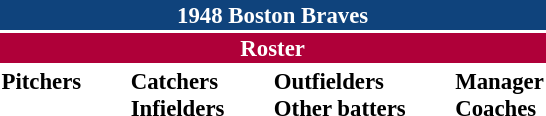<table class="toccolours" style="font-size: 95%;">
<tr>
<th colspan="10" style="background-color: #0f437c; color: white; text-align: center;">1948 Boston Braves</th>
</tr>
<tr>
<td colspan="10" style="background-color: #af0039; color: white; text-align: center;"><strong>Roster</strong></td>
</tr>
<tr>
<td valign="top"><strong>Pitchers</strong><br>














</td>
<td width="25px"></td>
<td valign="top"><strong>Catchers</strong><br>


<strong>Infielders</strong>







</td>
<td width="25px"></td>
<td valign="top"><strong>Outfielders</strong><br>






<strong>Other batters</strong>
</td>
<td width="25px"></td>
<td valign="top"><strong>Manager</strong><br>
<strong>Coaches</strong>



</td>
</tr>
</table>
